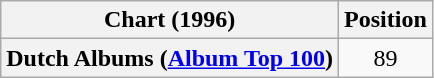<table class="wikitable plainrowheaders" style="text-align:center">
<tr>
<th scope="col">Chart (1996)</th>
<th scope="col">Position</th>
</tr>
<tr>
<th scope="row">Dutch Albums (<a href='#'>Album Top 100</a>)</th>
<td>89</td>
</tr>
</table>
